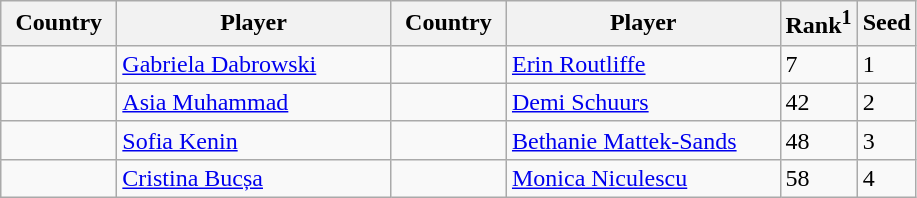<table class="sortable wikitable">
<tr>
<th width="70">Country</th>
<th width="175">Player</th>
<th width="70">Country</th>
<th width="175">Player</th>
<th>Rank<sup>1</sup></th>
<th>Seed</th>
</tr>
<tr>
<td></td>
<td><a href='#'>Gabriela Dabrowski</a></td>
<td></td>
<td><a href='#'>Erin Routliffe</a></td>
<td>7</td>
<td>1</td>
</tr>
<tr>
<td></td>
<td><a href='#'>Asia Muhammad</a></td>
<td></td>
<td><a href='#'>Demi Schuurs</a></td>
<td>42</td>
<td>2</td>
</tr>
<tr>
<td></td>
<td><a href='#'>Sofia Kenin</a></td>
<td></td>
<td><a href='#'>Bethanie Mattek-Sands</a></td>
<td>48</td>
<td>3</td>
</tr>
<tr>
<td></td>
<td><a href='#'>Cristina Bucșa</a></td>
<td></td>
<td><a href='#'>Monica Niculescu</a></td>
<td>58</td>
<td>4</td>
</tr>
</table>
